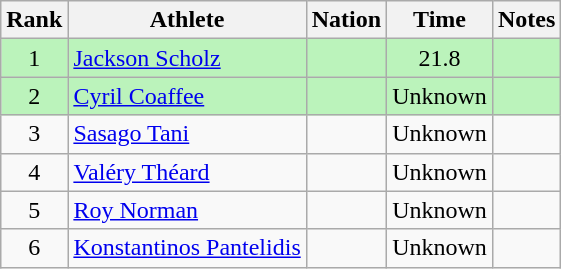<table class="wikitable sortable" style="text-align:center">
<tr>
<th>Rank</th>
<th>Athlete</th>
<th>Nation</th>
<th>Time</th>
<th>Notes</th>
</tr>
<tr bgcolor=bbf3bb>
<td>1</td>
<td align="left"><a href='#'>Jackson Scholz</a></td>
<td align="left"></td>
<td>21.8</td>
<td></td>
</tr>
<tr bgcolor=bbf3bb>
<td>2</td>
<td align="left"><a href='#'>Cyril Coaffee</a></td>
<td align="left"></td>
<td data-sort-value=30.0>Unknown</td>
<td></td>
</tr>
<tr>
<td>3</td>
<td align="left"><a href='#'>Sasago Tani</a></td>
<td align="left"></td>
<td data-sort-value=30.0>Unknown</td>
<td></td>
</tr>
<tr>
<td>4</td>
<td align="left"><a href='#'>Valéry Théard</a></td>
<td align="left"></td>
<td data-sort-value=30.0>Unknown</td>
<td></td>
</tr>
<tr>
<td>5</td>
<td align="left"><a href='#'>Roy Norman</a></td>
<td align="left"></td>
<td data-sort-value=30.0>Unknown</td>
<td></td>
</tr>
<tr>
<td>6</td>
<td align="left"><a href='#'>Konstantinos Pantelidis</a></td>
<td align="left"></td>
<td data-sort-value=30.0>Unknown</td>
<td></td>
</tr>
</table>
